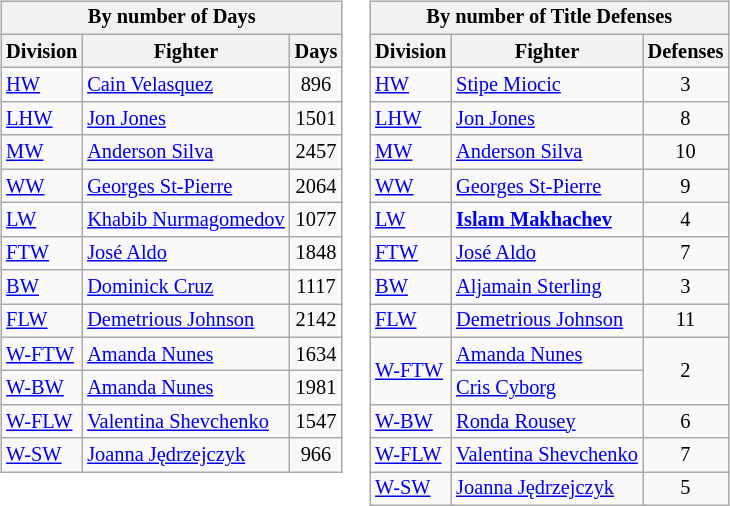<table>
<tr style="vertical-align:top; font-size:85%;">
<td><br><table class=wikitable>
<tr>
<th colspan=4>By number of Days</th>
</tr>
<tr>
<th>Division</th>
<th>Fighter</th>
<th>Days</th>
</tr>
<tr>
<td><a href='#'>HW</a></td>
<td> <a href='#'>Cain Velasquez</a></td>
<td align=center>896</td>
</tr>
<tr>
<td><a href='#'>LHW</a></td>
<td> <a href='#'>Jon Jones</a></td>
<td align=center>1501</td>
</tr>
<tr>
<td><a href='#'>MW</a></td>
<td> <a href='#'>Anderson Silva</a></td>
<td align=center>2457</td>
</tr>
<tr>
<td><a href='#'>WW</a></td>
<td> <a href='#'>Georges St-Pierre</a></td>
<td align=center>2064</td>
</tr>
<tr>
<td><a href='#'>LW</a></td>
<td> <a href='#'>Khabib Nurmagomedov</a></td>
<td align=center>1077</td>
</tr>
<tr>
<td><a href='#'>FTW</a></td>
<td> <a href='#'>José Aldo</a></td>
<td align=center>1848</td>
</tr>
<tr>
<td><a href='#'>BW</a></td>
<td> <a href='#'>Dominick Cruz</a></td>
<td align=center>1117</td>
</tr>
<tr>
<td><a href='#'>FLW</a></td>
<td> <a href='#'>Demetrious Johnson</a></td>
<td align=center>2142</td>
</tr>
<tr>
<td><a href='#'>W-FTW</a></td>
<td> <a href='#'>Amanda Nunes</a></td>
<td align=center>1634</td>
</tr>
<tr>
<td><a href='#'>W-BW</a></td>
<td> <a href='#'>Amanda Nunes</a></td>
<td align=center>1981</td>
</tr>
<tr>
<td><a href='#'>W-FLW</a></td>
<td> <a href='#'>Valentina Shevchenko</a></td>
<td align=center>1547</td>
</tr>
<tr>
<td><a href='#'>W-SW</a></td>
<td> <a href='#'>Joanna Jędrzejczyk</a></td>
<td align=center>966</td>
</tr>
</table>
</td>
<td><br><table class=wikitable>
<tr>
<th colspan=4>By number of Title Defenses</th>
</tr>
<tr>
<th>Division</th>
<th>Fighter</th>
<th>Defenses</th>
</tr>
<tr>
<td><a href='#'>HW</a></td>
<td> <a href='#'>Stipe Miocic</a></td>
<td align=center>3</td>
</tr>
<tr>
<td><a href='#'>LHW</a></td>
<td> <a href='#'>Jon Jones</a></td>
<td align=center>8</td>
</tr>
<tr>
<td><a href='#'>MW</a></td>
<td> <a href='#'>Anderson Silva</a></td>
<td align=center>10</td>
</tr>
<tr>
<td><a href='#'>WW</a></td>
<td> <a href='#'>Georges St-Pierre</a></td>
<td align=center>9</td>
</tr>
<tr>
<td><a href='#'>LW</a></td>
<td><strong> <a href='#'>Islam Makhachev</a></strong></td>
<td align=center>4</td>
</tr>
<tr>
<td><a href='#'>FTW</a></td>
<td> <a href='#'>José Aldo</a></td>
<td align=center>7</td>
</tr>
<tr>
<td><a href='#'>BW</a></td>
<td> <a href='#'>Aljamain Sterling</a></td>
<td align=center>3</td>
</tr>
<tr>
<td><a href='#'>FLW</a></td>
<td> <a href='#'>Demetrious Johnson</a></td>
<td align=center>11</td>
</tr>
<tr>
<td rowspan=2><a href='#'>W-FTW</a></td>
<td> <a href='#'>Amanda Nunes</a></td>
<td rowspan=2 align=center>2</td>
</tr>
<tr>
<td> <a href='#'>Cris Cyborg</a></td>
</tr>
<tr>
<td><a href='#'>W-BW</a></td>
<td> <a href='#'>Ronda Rousey</a></td>
<td align=center>6</td>
</tr>
<tr>
<td><a href='#'>W-FLW</a></td>
<td> <a href='#'>Valentina Shevchenko</a></td>
<td align=center>7</td>
</tr>
<tr>
<td><a href='#'>W-SW</a></td>
<td> <a href='#'>Joanna Jędrzejczyk</a></td>
<td align=center>5</td>
</tr>
</table>
</td>
</tr>
</table>
